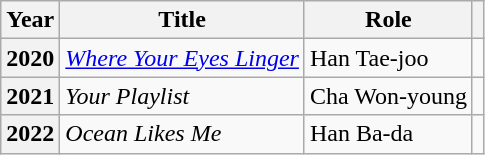<table class="wikitable plainrowheaders sortable">
<tr>
<th scope="col">Year</th>
<th scope="col">Title</th>
<th scope="col">Role</th>
<th scope="col" class="unsortable"></th>
</tr>
<tr>
<th scope="row">2020</th>
<td><em><a href='#'>Where Your Eyes Linger</a></em></td>
<td>Han Tae-joo</td>
<td style="text-align:center"></td>
</tr>
<tr>
<th scope="row">2021</th>
<td><em>Your Playlist</em></td>
<td>Cha Won-young</td>
<td style="text-align:center"></td>
</tr>
<tr>
<th scope="row">2022</th>
<td><em>Ocean Likes Me</em></td>
<td>Han Ba-da</td>
<td style="text-align:center"></td>
</tr>
</table>
